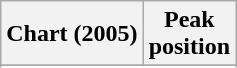<table class="wikitable sortable plainrowheaders" style="text-align:center">
<tr>
<th>Chart (2005)</th>
<th>Peak<br>position</th>
</tr>
<tr>
</tr>
<tr>
</tr>
<tr>
</tr>
</table>
